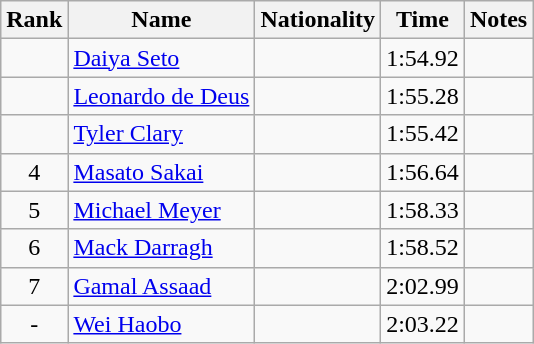<table class="wikitable sortable" style="text-align:center">
<tr>
<th>Rank</th>
<th>Name</th>
<th>Nationality</th>
<th>Time</th>
<th>Notes</th>
</tr>
<tr>
<td></td>
<td align=left><a href='#'>Daiya Seto</a></td>
<td align=left></td>
<td>1:54.92</td>
<td></td>
</tr>
<tr>
<td></td>
<td align=left><a href='#'>Leonardo de Deus</a></td>
<td align=left></td>
<td>1:55.28</td>
<td></td>
</tr>
<tr>
<td></td>
<td align=left><a href='#'>Tyler Clary</a></td>
<td align=left></td>
<td>1:55.42</td>
<td></td>
</tr>
<tr>
<td>4</td>
<td align=left><a href='#'>Masato Sakai</a></td>
<td align=left></td>
<td>1:56.64</td>
<td></td>
</tr>
<tr>
<td>5</td>
<td align=left><a href='#'>Michael Meyer</a></td>
<td align=left></td>
<td>1:58.33</td>
<td></td>
</tr>
<tr>
<td>6</td>
<td align=left><a href='#'>Mack Darragh</a></td>
<td align=left></td>
<td>1:58.52</td>
<td></td>
</tr>
<tr>
<td>7</td>
<td align=left><a href='#'>Gamal Assaad</a></td>
<td align=left></td>
<td>2:02.99</td>
<td></td>
</tr>
<tr>
<td>-</td>
<td align=left><a href='#'>Wei Haobo</a></td>
<td align=left></td>
<td>2:03.22</td>
<td></td>
</tr>
</table>
